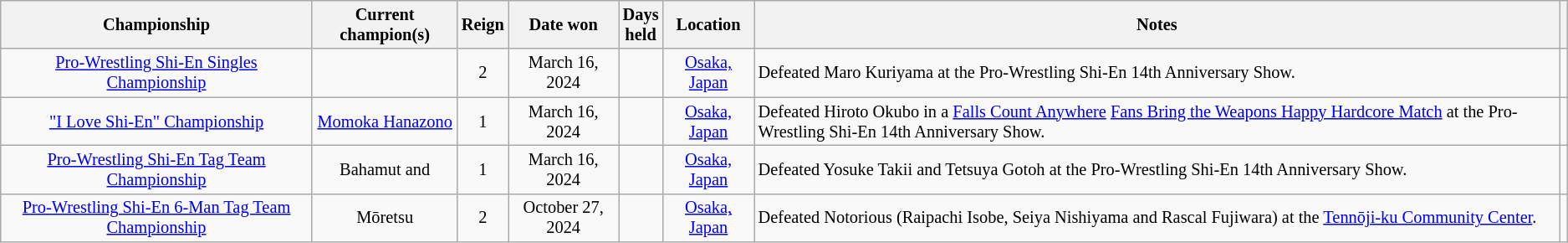<table class="wikitable" style="font-size: 85%;">
<tr>
<th>Championship</th>
<th>Current champion(s)</th>
<th>Reign</th>
<th>Date won</th>
<th>Days<br>held</th>
<th>Location</th>
<th class="unsortable">Notes</th>
<th class="unsortable"></th>
</tr>
<tr>
<td align=center><a href='#'>Pro-Wrestling Shi-En Singles Championship</a></td>
<td align=center></td>
<td align=center>2</td>
<td align=center>March 16, 2024</td>
<td align=center></td>
<td align=center><a href='#'>Osaka, Japan</a></td>
<td align=left>Defeated Maro Kuriyama at the Pro-Wrestling Shi-En 14th Anniversary Show.</td>
<td align=center></td>
</tr>
<tr>
<td align=center><a href='#'>"I Love Shi-En" Championship</a></td>
<td align=center><a href='#'>Momoka Hanazono</a></td>
<td align=center>1</td>
<td align=center>March 16, 2024</td>
<td align=center></td>
<td align=center><a href='#'>Osaka, Japan</a></td>
<td align=left>Defeated Hiroto Okubo in a <a href='#'>Falls Count Anywhere</a> <a href='#'>Fans Bring the Weapons Happy Hardcore Match</a> at the Pro-Wrestling Shi-En 14th Anniversary Show.</td>
<td align=center></td>
</tr>
<tr>
<td align=center><a href='#'>Pro-Wrestling Shi-En Tag Team Championship</a></td>
<td align=center>Bahamut and </td>
<td align=center>1<br></td>
<td align=center>March 16, 2024</td>
<td align=center></td>
<td align=center><a href='#'>Osaka, Japan</a></td>
<td align=left>Defeated Yosuke Takii and Tetsuya Gotoh at the Pro-Wrestling Shi-En 14th Anniversary Show.</td>
<td align=center></td>
</tr>
<tr>
<td align=center><a href='#'>Pro-Wrestling Shi-En 6-Man Tag Team Championship</a></td>
<td align=center>Mōretsu<br></td>
<td align=center>2<br></td>
<td align=center>October 27, 2024</td>
<td align=center></td>
<td align=center><a href='#'>Osaka, Japan</a></td>
<td align=left>Defeated Notorious (Raipachi Isobe, Seiya Nishiyama and Rascal Fujiwara) at the <a href='#'>Tennōji-ku Community Center</a>.</td>
<td align=center></td>
</tr>
</table>
